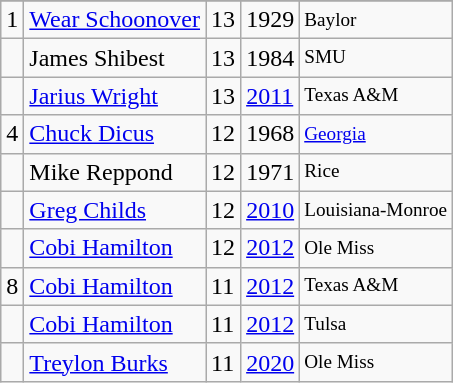<table class="wikitable">
<tr>
</tr>
<tr>
<td>1</td>
<td><a href='#'>Wear Schoonover</a></td>
<td>13</td>
<td>1929</td>
<td style="font-size:80%;">Baylor</td>
</tr>
<tr>
<td></td>
<td>James Shibest</td>
<td>13</td>
<td>1984</td>
<td style="font-size:80%;">SMU</td>
</tr>
<tr>
<td></td>
<td><a href='#'>Jarius Wright</a></td>
<td>13</td>
<td><a href='#'>2011</a></td>
<td style="font-size:80%;">Texas A&M</td>
</tr>
<tr>
<td>4</td>
<td><a href='#'>Chuck Dicus</a></td>
<td>12</td>
<td>1968</td>
<td style="font-size:80%;"><a href='#'>Georgia</a></td>
</tr>
<tr>
<td></td>
<td>Mike Reppond</td>
<td>12</td>
<td>1971</td>
<td style="font-size:80%;">Rice</td>
</tr>
<tr>
<td></td>
<td><a href='#'>Greg Childs</a></td>
<td>12</td>
<td><a href='#'>2010</a></td>
<td style="font-size:80%;">Louisiana-Monroe</td>
</tr>
<tr>
<td></td>
<td><a href='#'>Cobi Hamilton</a></td>
<td>12</td>
<td><a href='#'>2012</a></td>
<td style="font-size:80%;">Ole Miss</td>
</tr>
<tr>
<td>8</td>
<td><a href='#'>Cobi Hamilton</a></td>
<td>11</td>
<td><a href='#'>2012</a></td>
<td style="font-size:80%;">Texas A&M</td>
</tr>
<tr>
<td></td>
<td><a href='#'>Cobi Hamilton</a></td>
<td>11</td>
<td><a href='#'>2012</a></td>
<td style="font-size:80%;">Tulsa</td>
</tr>
<tr>
<td></td>
<td><a href='#'>Treylon Burks</a></td>
<td>11</td>
<td><a href='#'>2020</a></td>
<td style="font-size:80%;">Ole Miss</td>
</tr>
</table>
